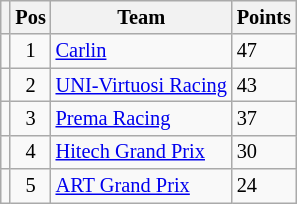<table class="wikitable" style="font-size: 85%;">
<tr>
<th></th>
<th>Pos</th>
<th>Team</th>
<th>Points</th>
</tr>
<tr>
<td align="left"></td>
<td align="center">1</td>
<td> <a href='#'>Carlin</a></td>
<td>47</td>
</tr>
<tr>
<td align="left"></td>
<td align="center">2</td>
<td> <a href='#'>UNI-Virtuosi Racing</a></td>
<td>43</td>
</tr>
<tr>
<td align="left"></td>
<td align="center">3</td>
<td> <a href='#'>Prema Racing</a></td>
<td>37</td>
</tr>
<tr>
<td align="left"></td>
<td align="center">4</td>
<td> <a href='#'>Hitech Grand Prix</a></td>
<td>30</td>
</tr>
<tr>
<td align="left"></td>
<td align="center">5</td>
<td> <a href='#'>ART Grand Prix</a></td>
<td>24</td>
</tr>
</table>
